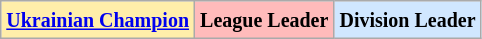<table class="wikitable">
<tr>
<td bgcolor="#ffeeaa"><small><strong><a href='#'>Ukrainian Champion</a></strong></small></td>
<td bgcolor="#ffbbbb"><small><strong>League Leader</strong></small></td>
<td bgcolor="#d0e7ff"><small><strong>Division Leader</strong></small></td>
</tr>
</table>
